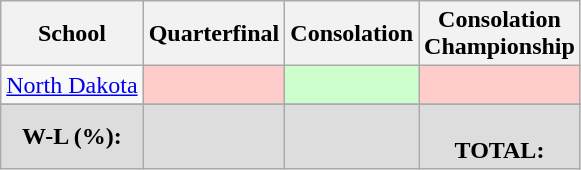<table class="sortable wikitable" style="white-space:nowrap; font-size:100%;">
<tr>
<th>School</th>
<th>Quarterfinal</th>
<th>Consolation</th>
<th>Consolation<br>Championship</th>
</tr>
<tr>
<td><a href='#'>North Dakota</a></td>
<td style="background:#fcc;"></td>
<td style="background:#cfc;"></td>
<td style="background:#fcc;"></td>
</tr>
<tr>
</tr>
<tr class="sortbottom" style="text-align:center; background:#ddd;">
<td><strong>W-L (%):</strong></td>
<td></td>
<td></td>
<td><br><strong>TOTAL:</strong> </td>
</tr>
</table>
